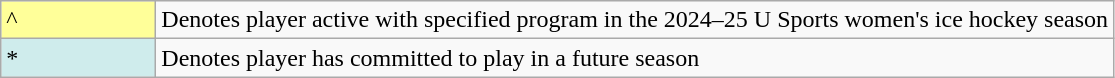<table class="wikitable">
<tr>
<td style="background-color:#FFFF99; border:1px solid #aaaaaa; width:6em">^</td>
<td>Denotes player active with specified program in the 2024–25 U Sports women's ice hockey season</td>
</tr>
<tr>
<td style="background-color:#CFECEC; border:1px solid #aaaaaa; width:6em">*</td>
<td>Denotes player has committed to play in a future season</td>
</tr>
</table>
